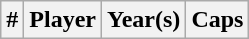<table class="wikitable sortable">
<tr>
<th width=>#</th>
<th width=>Player</th>
<th width=>Year(s)</th>
<th width=>Caps<br></th>
</tr>
</table>
